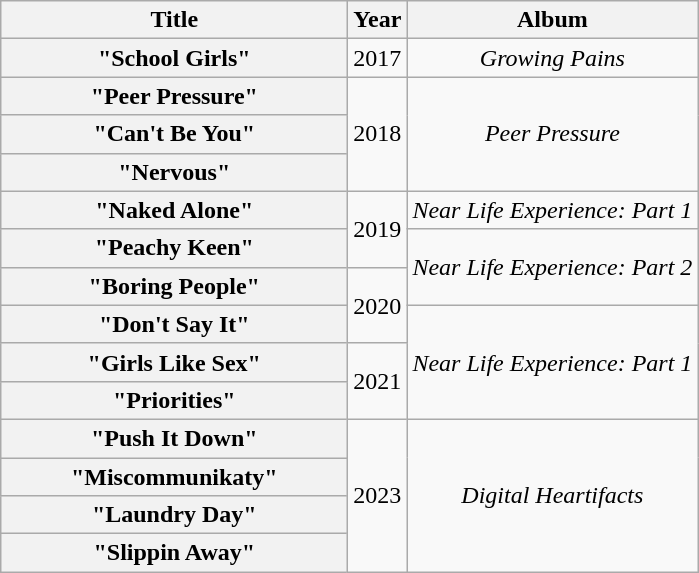<table class="wikitable plainrowheaders" style="text-align:center;" border="1">
<tr>
<th scope="col" rowspan="1" style="width:14em;">Title</th>
<th scope="col" rowspan="1" style="width:1em;">Year</th>
<th scope="col" rowspan="1">Album</th>
</tr>
<tr>
<th scope="row">"School Girls"</th>
<td>2017</td>
<td><em>Growing Pains</em></td>
</tr>
<tr>
<th scope="row">"Peer Pressure"</th>
<td rowspan="3">2018</td>
<td rowspan="3"><em>Peer Pressure</em></td>
</tr>
<tr>
<th scope="row">"Can't Be You"</th>
</tr>
<tr>
<th scope="row">"Nervous"</th>
</tr>
<tr>
<th scope="row">"Naked Alone"</th>
<td rowspan="2">2019</td>
<td><em>Near Life Experience: Part 1</em></td>
</tr>
<tr>
<th scope="row">"Peachy Keen"</th>
<td rowspan="2"><em>Near Life Experience: Part 2</em></td>
</tr>
<tr>
<th scope="row">"Boring People"</th>
<td rowspan="2">2020</td>
</tr>
<tr>
<th scope="row">"Don't Say It"</th>
<td rowspan="3"><em>Near Life Experience: Part 1</em></td>
</tr>
<tr>
<th scope="row">"Girls Like Sex"</th>
<td rowspan="2">2021</td>
</tr>
<tr>
<th scope="row">"Priorities"</th>
</tr>
<tr>
<th scope="row">"Push It Down"</th>
<td rowspan="4">2023</td>
<td rowspan="4"><em>Digital Heartifacts</em></td>
</tr>
<tr>
<th scope="row">"Miscommunikaty"</th>
</tr>
<tr>
<th scope="row">"Laundry Day"</th>
</tr>
<tr>
<th scope="row">"Slippin Away"</th>
</tr>
</table>
